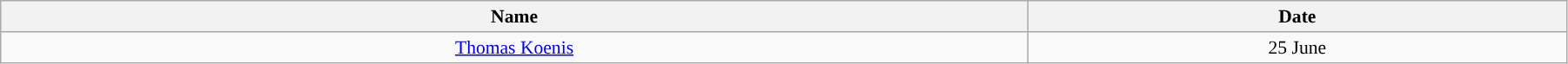<table class="wikitable sortable" style="text-align:center;font-size:90%;width:95%">
<tr>
<th>Name</th>
<th>Date</th>
</tr>
<tr>
<td><a href='#'>Thomas Koenis</a></td>
<td>25 June</td>
</tr>
</table>
